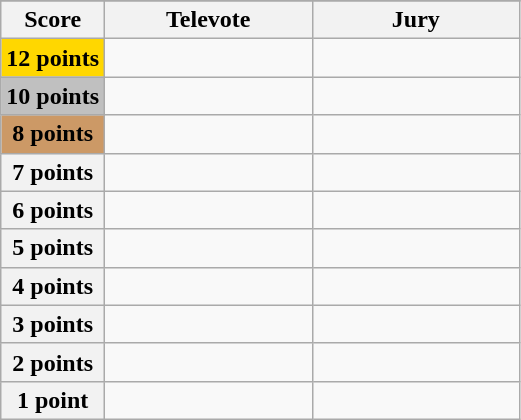<table class="wikitable">
<tr>
</tr>
<tr>
<th scope="col" width="20%">Score</th>
<th scope="col" width="40%">Televote</th>
<th scope="col" width="40%">Jury</th>
</tr>
<tr>
<th scope="row" style="background:gold">12 points</th>
<td></td>
<td></td>
</tr>
<tr>
<th scope="row" style="background:silver">10 points</th>
<td></td>
<td></td>
</tr>
<tr>
<th scope="row" style="background:#CC9966">8 points</th>
<td></td>
<td></td>
</tr>
<tr>
<th scope="row">7 points</th>
<td></td>
<td></td>
</tr>
<tr>
<th scope="row">6 points</th>
<td></td>
<td></td>
</tr>
<tr>
<th scope="row">5 points</th>
<td></td>
<td></td>
</tr>
<tr>
<th scope="row">4 points</th>
<td></td>
<td></td>
</tr>
<tr>
<th scope="row">3 points</th>
<td></td>
<td></td>
</tr>
<tr>
<th scope="row">2 points</th>
<td></td>
<td></td>
</tr>
<tr>
<th scope="row">1 point</th>
<td></td>
<td></td>
</tr>
</table>
